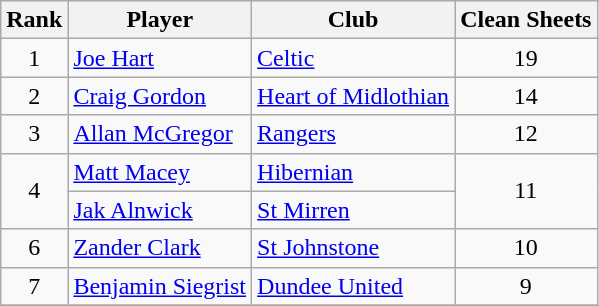<table class="wikitable" style="text-align:center">
<tr>
<th>Rank</th>
<th>Player</th>
<th>Club</th>
<th>Clean Sheets</th>
</tr>
<tr>
<td>1</td>
<td align="left"> <a href='#'>Joe Hart</a></td>
<td align="left"><a href='#'>Celtic</a></td>
<td>19</td>
</tr>
<tr>
<td>2</td>
<td align="left"> <a href='#'>Craig Gordon</a></td>
<td align="left"><a href='#'>Heart of Midlothian</a></td>
<td>14</td>
</tr>
<tr>
<td>3</td>
<td align="left"> <a href='#'>Allan McGregor</a></td>
<td align="left"><a href='#'>Rangers</a></td>
<td>12</td>
</tr>
<tr>
<td rowspan="2">4</td>
<td align="left"> <a href='#'>Matt Macey</a></td>
<td align="left"><a href='#'>Hibernian</a></td>
<td rowspan="2">11</td>
</tr>
<tr>
<td align="left"> <a href='#'>Jak Alnwick</a></td>
<td align="left"><a href='#'>St Mirren</a></td>
</tr>
<tr>
<td>6</td>
<td align="left"> <a href='#'>Zander Clark</a></td>
<td align="left"><a href='#'>St Johnstone</a></td>
<td>10</td>
</tr>
<tr>
<td>7</td>
<td align="left"> <a href='#'>Benjamin Siegrist</a></td>
<td align="left"><a href='#'>Dundee United</a></td>
<td>9</td>
</tr>
<tr>
</tr>
</table>
